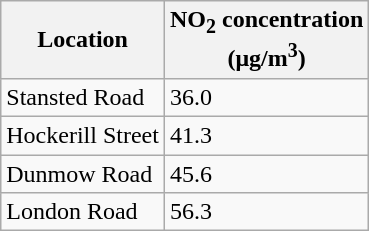<table class="wikitable">
<tr>
<th>Location</th>
<th>NO<sub>2</sub> concentration<br>(μg/m<sup>3</sup>)</th>
</tr>
<tr>
<td>Stansted Road</td>
<td>36.0</td>
</tr>
<tr>
<td>Hockerill Street</td>
<td>41.3</td>
</tr>
<tr>
<td>Dunmow Road</td>
<td>45.6</td>
</tr>
<tr>
<td>London Road</td>
<td>56.3</td>
</tr>
</table>
